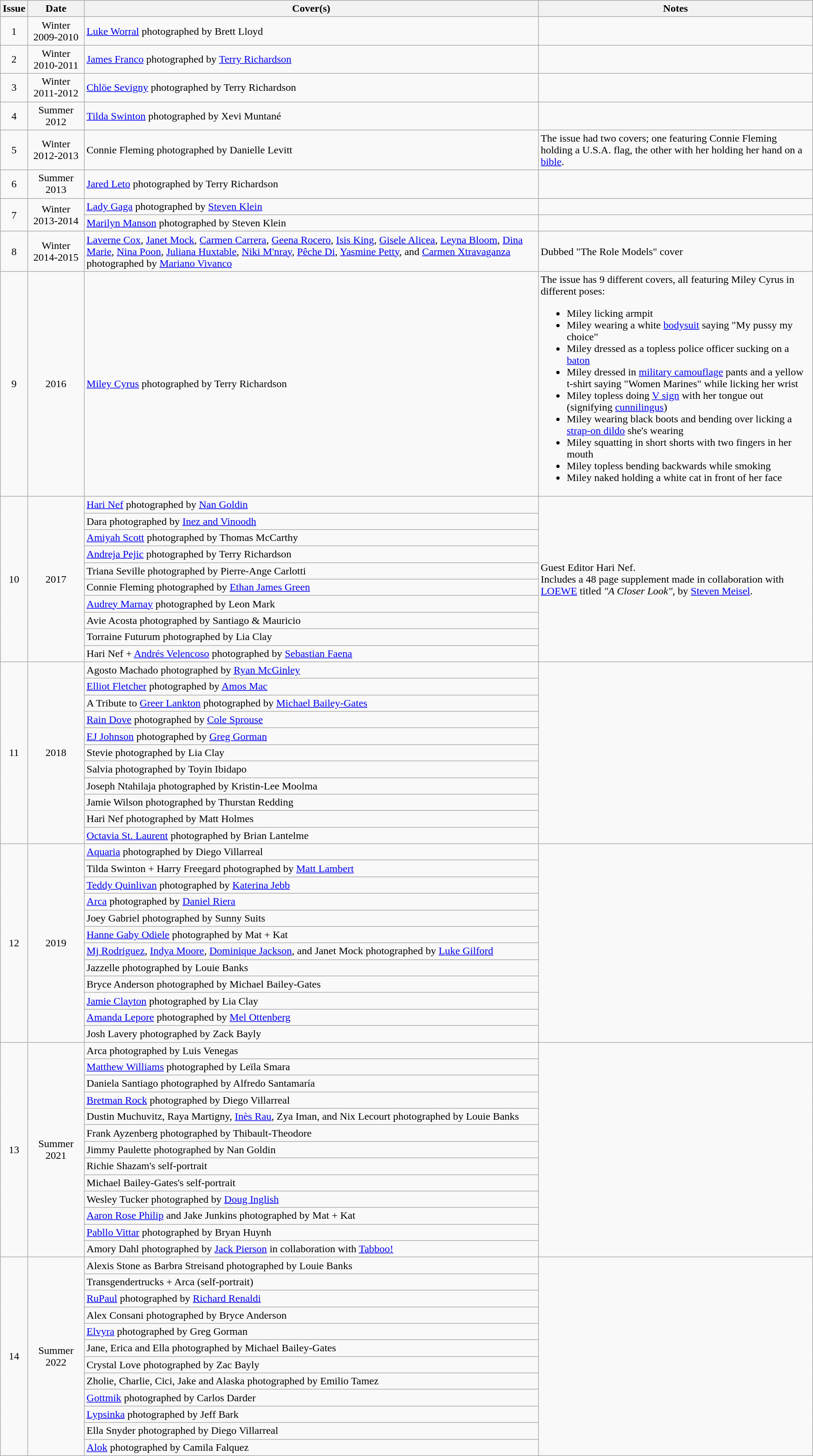<table class="wikitable plainrowheaders;">
<tr>
<th scope="col" rowspan="1">Issue</th>
<th scope="col" rowspan="1">Date</th>
<th scope="col" rowspan="1">Cover(s)</th>
<th scope="col" rowspan="1">Notes<br></th>
</tr>
<tr>
<td style="text-align:center;">1</td>
<td style="text-align:center;">Winter 2009-2010</td>
<td><a href='#'>Luke Worral</a> photographed by Brett Lloyd</td>
<td><br></td>
</tr>
<tr>
<td style="text-align:center;">2</td>
<td style="text-align:center;">Winter 2010-2011</td>
<td><a href='#'>James Franco</a> photographed by <a href='#'>Terry Richardson</a></td>
<td><br></td>
</tr>
<tr>
<td style="text-align:center;">3</td>
<td style="text-align:center;">Winter 2011-2012</td>
<td><a href='#'>Chlöe Sevigny</a> photographed by Terry Richardson</td>
<td><br></td>
</tr>
<tr>
<td style="text-align:center;">4</td>
<td style="text-align:center;">Summer 2012</td>
<td><a href='#'>Tilda Swinton</a> photographed by Xevi Muntané</td>
<td><br></td>
</tr>
<tr>
<td style="text-align:center;">5</td>
<td style="text-align:center;">Winter 2012-2013</td>
<td>Connie Fleming photographed by Danielle Levitt</td>
<td>The issue had two covers; one featuring Connie Fleming holding a U.S.A. flag, the other with her holding her hand on a <a href='#'>bible</a>.<br></td>
</tr>
<tr>
<td style="text-align:center;">6</td>
<td style="text-align:center;">Summer 2013</td>
<td><a href='#'>Jared Leto</a> photographed by Terry Richardson</td>
<td><br></td>
</tr>
<tr>
<td rowspan="2" style="text-align:center;">7</td>
<td rowspan="2" style="text-align:center;">Winter 2013-2014</td>
<td><a href='#'>Lady Gaga</a>  photographed by <a href='#'>Steven Klein</a></td>
<td></td>
</tr>
<tr>
<td><a href='#'>Marilyn Manson</a> photographed by Steven Klein</td>
<td><br></td>
</tr>
<tr>
<td style="text-align:center;">8</td>
<td style="text-align:center;">Winter 2014-2015</td>
<td><a href='#'>Laverne Cox</a>, <a href='#'>Janet Mock</a>, <a href='#'>Carmen Carrera</a>, <a href='#'>Geena Rocero</a>, <a href='#'>Isis King</a>, <a href='#'>Gisele Alicea</a>, <a href='#'>Leyna Bloom</a>, <a href='#'>Dina Marie</a>, <a href='#'>Nina Poon</a>, <a href='#'>Juliana Huxtable</a>, <a href='#'>Niki M'nray</a>, <a href='#'>Pêche Di</a>, <a href='#'>Yasmine Petty</a>, and <a href='#'>Carmen Xtravaganza</a> photographed by <a href='#'>Mariano Vivanco</a></td>
<td>Dubbed "The Role Models" cover<br></td>
</tr>
<tr>
<td style="text-align:center;">9</td>
<td style="text-align:center;">2016</td>
<td><a href='#'>Miley Cyrus</a> photographed by Terry Richardson</td>
<td>The issue has 9 different covers, all featuring Miley Cyrus in different poses:<br><ul><li>Miley licking armpit</li><li>Miley wearing a white <a href='#'>bodysuit</a> saying "My pussy my choice"</li><li>Miley dressed as a topless police officer sucking on a <a href='#'>baton</a></li><li>Miley dressed in <a href='#'>military camouflage</a> pants and a yellow t-shirt saying "Women Marines" while licking her wrist</li><li>Miley topless doing <a href='#'>V sign</a> with her tongue out (signifying <a href='#'>cunnilingus</a>)</li><li>Miley wearing black boots and bending over licking a <a href='#'>strap-on dildo</a> she's wearing</li><li>Miley squatting in short shorts with two fingers in her mouth</li><li>Miley topless bending backwards while smoking</li><li>Miley naked holding a white cat in front of her face</li></ul></td>
</tr>
<tr>
<td rowspan="10" style="text-align:center;">10</td>
<td rowspan="10" style="text-align:center;">2017</td>
<td><a href='#'>Hari Nef</a> photographed by <a href='#'>Nan Goldin</a></td>
<td rowspan="10">Guest Editor Hari Nef. <br> Includes a 48 page supplement made in collaboration with <a href='#'>LOEWE</a> titled <em>"A Closer Look"</em>, by <a href='#'>Steven Meisel</a>.</td>
</tr>
<tr>
<td>Dara photographed by <a href='#'>Inez and Vinoodh</a></td>
</tr>
<tr>
<td><a href='#'>Amiyah Scott</a> photographed by Thomas McCarthy</td>
</tr>
<tr>
<td><a href='#'>Andreja Pejic</a> photographed by Terry Richardson</td>
</tr>
<tr>
<td>Triana Seville photographed by Pierre-Ange Carlotti</td>
</tr>
<tr>
<td>Connie Fleming photographed by <a href='#'>Ethan James Green</a></td>
</tr>
<tr>
<td><a href='#'>Audrey Marnay</a> photographed by Leon Mark</td>
</tr>
<tr>
<td>Avie Acosta photographed by Santiago & Mauricio</td>
</tr>
<tr>
<td>Torraine Futurum photographed by Lia Clay</td>
</tr>
<tr>
<td>Hari Nef + <a href='#'>Andrés Velencoso</a> photographed by <a href='#'>Sebastian Faena</a><br></td>
</tr>
<tr>
<td rowspan="11" style="text-align:center;">11</td>
<td rowspan="11" style="text-align:center;">2018</td>
<td>Agosto Machado photographed by <a href='#'>Ryan McGinley</a></td>
<td rowspan="11"></td>
</tr>
<tr>
<td><a href='#'>Elliot Fletcher</a> photographed by <a href='#'>Amos Mac</a></td>
</tr>
<tr>
<td>A Tribute to <a href='#'>Greer Lankton</a> photographed by <a href='#'>Michael Bailey-Gates</a></td>
</tr>
<tr>
<td><a href='#'>Rain Dove</a> photographed by <a href='#'>Cole Sprouse</a></td>
</tr>
<tr>
<td><a href='#'>EJ Johnson</a> photographed by <a href='#'>Greg Gorman</a></td>
</tr>
<tr>
<td>Stevie photographed by Lia Clay</td>
</tr>
<tr>
<td>Salvia photographed by Toyin Ibidapo</td>
</tr>
<tr>
<td>Joseph Ntahilaja photographed by Kristin-Lee Moolma</td>
</tr>
<tr>
<td>Jamie Wilson photographed by Thurstan Redding</td>
</tr>
<tr>
<td>Hari Nef photographed by Matt Holmes</td>
</tr>
<tr>
<td><a href='#'>Octavia St. Laurent</a> photographed by Brian Lantelme<br></td>
</tr>
<tr>
<td rowspan="12" style="text-align:center;">12</td>
<td rowspan="12" style="text-align:center;">2019</td>
<td><a href='#'>Aquaria</a> photographed by Diego Villarreal</td>
<td rowspan="12"></td>
</tr>
<tr>
<td>Tilda Swinton + Harry Freegard photographed by <a href='#'>Matt Lambert</a></td>
</tr>
<tr>
<td><a href='#'>Teddy Quinlivan</a> photographed by <a href='#'>Katerina Jebb</a></td>
</tr>
<tr>
<td><a href='#'>Arca</a> photographed by <a href='#'>Daniel Riera</a></td>
</tr>
<tr>
<td>Joey Gabriel photographed by Sunny Suits</td>
</tr>
<tr>
<td><a href='#'>Hanne Gaby Odiele</a> photographed by Mat + Kat</td>
</tr>
<tr>
<td><a href='#'>Mj Rodriguez</a>, <a href='#'>Indya Moore</a>, <a href='#'>Dominique Jackson</a>, and Janet Mock photographed by <a href='#'>Luke Gilford</a></td>
</tr>
<tr>
<td>Jazzelle photographed by Louie Banks</td>
</tr>
<tr>
<td>Bryce Anderson photographed by Michael Bailey-Gates</td>
</tr>
<tr>
<td><a href='#'>Jamie Clayton</a> photographed by Lia Clay</td>
</tr>
<tr>
<td><a href='#'>Amanda Lepore</a> photographed by <a href='#'>Mel Ottenberg</a></td>
</tr>
<tr>
<td>Josh Lavery photographed by Zack Bayly<br></td>
</tr>
<tr>
<td rowspan="13" style="text-align:center;">13</td>
<td rowspan="13" style="text-align:center;">Summer 2021</td>
<td>Arca photographed by Luis Venegas</td>
<td rowspan="13"></td>
</tr>
<tr>
<td><a href='#'>Matthew Williams</a> photographed by Leïla Smara</td>
</tr>
<tr>
<td>Daniela Santiago photographed by Alfredo Santamaría</td>
</tr>
<tr>
<td><a href='#'>Bretman Rock</a> photographed by Diego Villarreal</td>
</tr>
<tr>
<td>Dustin Muchuvitz, Raya Martigny, <a href='#'>Inès Rau</a>, Zya Iman, and Nix Lecourt photographed by Louie Banks</td>
</tr>
<tr>
<td>Frank Ayzenberg photographed by Thibault-Theodore</td>
</tr>
<tr>
<td>Jimmy Paulette photographed by Nan Goldin</td>
</tr>
<tr>
<td>Richie Shazam's self-portrait</td>
</tr>
<tr>
<td>Michael Bailey-Gates's self-portrait</td>
</tr>
<tr>
<td>Wesley Tucker photographed by <a href='#'>Doug Inglish</a></td>
</tr>
<tr>
<td><a href='#'>Aaron Rose Philip</a> and Jake Junkins photographed by Mat + Kat</td>
</tr>
<tr>
<td><a href='#'>Pabllo Vittar</a> photographed by Bryan Huynh</td>
</tr>
<tr>
<td>Amory Dahl photographed by <a href='#'>Jack Pierson</a> in collaboration with <a href='#'>Tabboo!</a><br></td>
</tr>
<tr>
<td rowspan="12" style="text-align:center;">14</td>
<td rowspan="12" style="text-align:center;">Summer 2022</td>
<td>Alexis Stone as Barbra Streisand photographed by Louie Banks</td>
<td rowspan="12"></td>
</tr>
<tr>
<td>Transgendertrucks + Arca (self-portrait)</td>
</tr>
<tr>
<td><a href='#'>RuPaul</a> photographed by <a href='#'>Richard Renaldi</a></td>
</tr>
<tr>
<td>Alex Consani photographed by Bryce Anderson</td>
</tr>
<tr>
<td><a href='#'>Elvyra</a> photographed by Greg Gorman</td>
</tr>
<tr>
<td>Jane, Erica and Ella photographed by Michael Bailey-Gates</td>
</tr>
<tr>
<td>Crystal Love photographed by Zac Bayly</td>
</tr>
<tr>
<td>Zholie, Charlie, Cici, Jake and Alaska photographed by Emilio Tamez</td>
</tr>
<tr>
<td><a href='#'>Gottmik</a> photographed by Carlos Darder</td>
</tr>
<tr>
<td><a href='#'>Lypsinka</a> photographed by Jeff Bark</td>
</tr>
<tr>
<td>Ella Snyder photographed by Diego Villarreal</td>
</tr>
<tr>
<td><a href='#'>Alok</a> photographed by Camila Falquez</td>
</tr>
</table>
